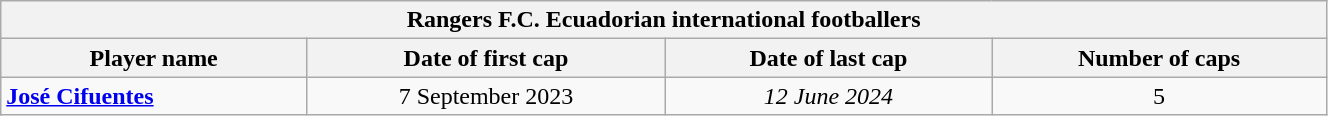<table class="wikitable plainrowheaders" style="width: 70%;">
<tr>
<th colspan=5>Rangers F.C. Ecuadorian international footballers </th>
</tr>
<tr>
<th scope="col">Player name</th>
<th scope="col">Date of first cap</th>
<th scope="col">Date of last cap</th>
<th scope="col">Number of caps</th>
</tr>
<tr>
<td><strong><a href='#'>José Cifuentes</a></strong></td>
<td align="center">7 September 2023</td>
<td align="center"><em>12 June 2024</em></td>
<td align="center">5</td>
</tr>
</table>
